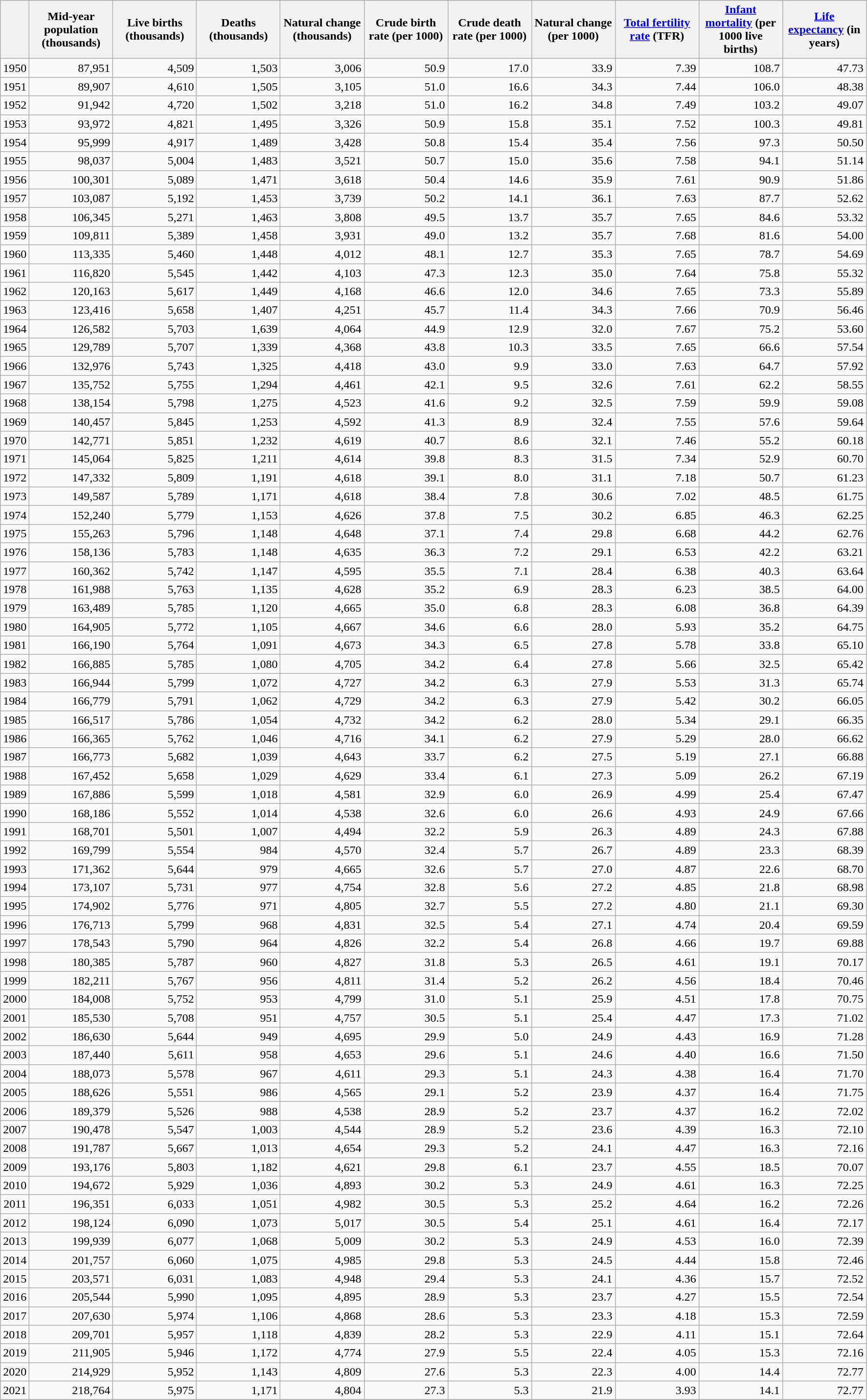<table class="wikitable sortable" style="text-align:right">
<tr>
<th></th>
<th style="width:80pt;">Mid-year population (thousands)</th>
<th style="width:80pt;">Live births (thousands)</th>
<th style="width:80pt;">Deaths (thousands)</th>
<th style="width:80pt;">Natural change (thousands)</th>
<th style="width:80pt;">Crude birth rate (per 1000)</th>
<th style="width:80pt;">Crude death rate (per 1000)</th>
<th style="width:80pt;">Natural change (per 1000)</th>
<th style="width:80pt;"><a href='#'>Total fertility rate</a> (TFR)</th>
<th style="width:80pt;"><a href='#'>Infant mortality</a> (per 1000 live births)</th>
<th style="width:80pt;"><a href='#'>Life expectancy</a> (in years)</th>
</tr>
<tr>
<td>1950</td>
<td>87,951</td>
<td>4,509</td>
<td>1,503</td>
<td>3,006</td>
<td>50.9</td>
<td>17.0</td>
<td>33.9</td>
<td>7.39</td>
<td>108.7</td>
<td>47.73</td>
</tr>
<tr>
<td>1951</td>
<td>89,907</td>
<td>4,610</td>
<td>1,505</td>
<td>3,105</td>
<td>51.0</td>
<td>16.6</td>
<td>34.3</td>
<td>7.44</td>
<td>106.0</td>
<td>48.38</td>
</tr>
<tr>
<td>1952</td>
<td>91,942</td>
<td>4,720</td>
<td>1,502</td>
<td>3,218</td>
<td>51.0</td>
<td>16.2</td>
<td>34.8</td>
<td>7.49</td>
<td>103.2</td>
<td>49.07</td>
</tr>
<tr>
<td>1953</td>
<td>93,972</td>
<td>4,821</td>
<td>1,495</td>
<td>3,326</td>
<td>50.9</td>
<td>15.8</td>
<td>35.1</td>
<td>7.52</td>
<td>100.3</td>
<td>49.81</td>
</tr>
<tr>
<td>1954</td>
<td>95,999</td>
<td>4,917</td>
<td>1,489</td>
<td>3,428</td>
<td>50.8</td>
<td>15.4</td>
<td>35.4</td>
<td>7.56</td>
<td>97.3</td>
<td>50.50</td>
</tr>
<tr>
<td>1955</td>
<td>98,037</td>
<td>5,004</td>
<td>1,483</td>
<td>3,521</td>
<td>50.7</td>
<td>15.0</td>
<td>35.6</td>
<td>7.58</td>
<td>94.1</td>
<td>51.14</td>
</tr>
<tr>
<td>1956</td>
<td>100,301</td>
<td>5,089</td>
<td>1,471</td>
<td>3,618</td>
<td>50.4</td>
<td>14.6</td>
<td>35.9</td>
<td>7.61</td>
<td>90.9</td>
<td>51.86</td>
</tr>
<tr>
<td>1957</td>
<td>103,087</td>
<td>5,192</td>
<td>1,453</td>
<td>3,739</td>
<td>50.2</td>
<td>14.1</td>
<td>36.1</td>
<td>7.63</td>
<td>87.7</td>
<td>52.62</td>
</tr>
<tr>
<td>1958</td>
<td>106,345</td>
<td>5,271</td>
<td>1,463</td>
<td>3,808</td>
<td>49.5</td>
<td>13.7</td>
<td>35.7</td>
<td>7.65</td>
<td>84.6</td>
<td>53.32</td>
</tr>
<tr>
<td>1959</td>
<td>109,811</td>
<td>5,389</td>
<td>1,458</td>
<td>3,931</td>
<td>49.0</td>
<td>13.2</td>
<td>35.7</td>
<td>7.68</td>
<td>81.6</td>
<td>54.00</td>
</tr>
<tr>
<td>1960</td>
<td>113,335</td>
<td>5,460</td>
<td>1,448</td>
<td>4,012</td>
<td>48.1</td>
<td>12.7</td>
<td>35.3</td>
<td>7.65</td>
<td>78.7</td>
<td>54.69</td>
</tr>
<tr>
<td>1961</td>
<td>116,820</td>
<td>5,545</td>
<td>1,442</td>
<td>4,103</td>
<td>47.3</td>
<td>12.3</td>
<td>35.0</td>
<td>7.64</td>
<td>75.8</td>
<td>55.32</td>
</tr>
<tr>
<td>1962</td>
<td>120,163</td>
<td>5,617</td>
<td>1,449</td>
<td>4,168</td>
<td>46.6</td>
<td>12.0</td>
<td>34.6</td>
<td>7.65</td>
<td>73.3</td>
<td>55.89</td>
</tr>
<tr>
<td>1963</td>
<td>123,416</td>
<td>5,658</td>
<td>1,407</td>
<td>4,251</td>
<td>45.7</td>
<td>11.4</td>
<td>34.3</td>
<td>7.66</td>
<td>70.9</td>
<td>56.46</td>
</tr>
<tr>
<td>1964</td>
<td>126,582</td>
<td>5,703</td>
<td>1,639</td>
<td>4,064</td>
<td>44.9</td>
<td>12.9</td>
<td>32.0</td>
<td>7.67</td>
<td>75.2</td>
<td>53.60</td>
</tr>
<tr>
<td>1965</td>
<td>129,789</td>
<td>5,707</td>
<td>1,339</td>
<td>4,368</td>
<td>43.8</td>
<td>10.3</td>
<td>33.5</td>
<td>7.65</td>
<td>66.6</td>
<td>57.54</td>
</tr>
<tr>
<td>1966</td>
<td>132,976</td>
<td>5,743</td>
<td>1,325</td>
<td>4,418</td>
<td>43.0</td>
<td>9.9</td>
<td>33.0</td>
<td>7.63</td>
<td>64.7</td>
<td>57.92</td>
</tr>
<tr>
<td>1967</td>
<td>135,752</td>
<td>5,755</td>
<td>1,294</td>
<td>4,461</td>
<td>42.1</td>
<td>9.5</td>
<td>32.6</td>
<td>7.61</td>
<td>62.2</td>
<td>58.55</td>
</tr>
<tr>
<td>1968</td>
<td>138,154</td>
<td>5,798</td>
<td>1,275</td>
<td>4,523</td>
<td>41.6</td>
<td>9.2</td>
<td>32.5</td>
<td>7.59</td>
<td>59.9</td>
<td>59.08</td>
</tr>
<tr>
<td>1969</td>
<td>140,457</td>
<td>5,845</td>
<td>1,253</td>
<td>4,592</td>
<td>41.3</td>
<td>8.9</td>
<td>32.4</td>
<td>7.55</td>
<td>57.6</td>
<td>59.64</td>
</tr>
<tr>
<td>1970</td>
<td>142,771</td>
<td>5,851</td>
<td>1,232</td>
<td>4,619</td>
<td>40.7</td>
<td>8.6</td>
<td>32.1</td>
<td>7.46</td>
<td>55.2</td>
<td>60.18</td>
</tr>
<tr>
<td>1971</td>
<td>145,064</td>
<td>5,825</td>
<td>1,211</td>
<td>4,614</td>
<td>39.8</td>
<td>8.3</td>
<td>31.5</td>
<td>7.34</td>
<td>52.9</td>
<td>60.70</td>
</tr>
<tr>
<td>1972</td>
<td>147,332</td>
<td>5,809</td>
<td>1,191</td>
<td>4,618</td>
<td>39.1</td>
<td>8.0</td>
<td>31.1</td>
<td>7.18</td>
<td>50.7</td>
<td>61.23</td>
</tr>
<tr>
<td>1973</td>
<td>149,587</td>
<td>5,789</td>
<td>1,171</td>
<td>4,618</td>
<td>38.4</td>
<td>7.8</td>
<td>30.6</td>
<td>7.02</td>
<td>48.5</td>
<td>61.75</td>
</tr>
<tr>
<td>1974</td>
<td>152,240</td>
<td>5,779</td>
<td>1,153</td>
<td>4,626</td>
<td>37.8</td>
<td>7.5</td>
<td>30.2</td>
<td>6.85</td>
<td>46.3</td>
<td>62.25</td>
</tr>
<tr>
<td>1975</td>
<td>155,263</td>
<td>5,796</td>
<td>1,148</td>
<td>4,648</td>
<td>37.1</td>
<td>7.4</td>
<td>29.8</td>
<td>6.68</td>
<td>44.2</td>
<td>62.76</td>
</tr>
<tr>
<td>1976</td>
<td>158,136</td>
<td>5,783</td>
<td>1,148</td>
<td>4,635</td>
<td>36.3</td>
<td>7.2</td>
<td>29.1</td>
<td>6.53</td>
<td>42.2</td>
<td>63.21</td>
</tr>
<tr>
<td>1977</td>
<td>160,362</td>
<td>5,742</td>
<td>1,147</td>
<td>4,595</td>
<td>35.5</td>
<td>7.1</td>
<td>28.4</td>
<td>6.38</td>
<td>40.3</td>
<td>63.64</td>
</tr>
<tr>
<td>1978</td>
<td>161,988</td>
<td>5,763</td>
<td>1,135</td>
<td>4,628</td>
<td>35.2</td>
<td>6.9</td>
<td>28.3</td>
<td>6.23</td>
<td>38.5</td>
<td>64.00</td>
</tr>
<tr>
<td>1979</td>
<td>163,489</td>
<td>5,785</td>
<td>1,120</td>
<td>4,665</td>
<td>35.0</td>
<td>6.8</td>
<td>28.3</td>
<td>6.08</td>
<td>36.8</td>
<td>64.39</td>
</tr>
<tr>
<td>1980</td>
<td>164,905</td>
<td>5,772</td>
<td>1,105</td>
<td>4,667</td>
<td>34.6</td>
<td>6.6</td>
<td>28.0</td>
<td>5.93</td>
<td>35.2</td>
<td>64.75</td>
</tr>
<tr>
<td>1981</td>
<td>166,190</td>
<td>5,764</td>
<td>1,091</td>
<td>4,673</td>
<td>34.3</td>
<td>6.5</td>
<td>27.8</td>
<td>5.78</td>
<td>33.8</td>
<td>65.10</td>
</tr>
<tr>
<td>1982</td>
<td>166,885</td>
<td>5,785</td>
<td>1,080</td>
<td>4,705</td>
<td>34.2</td>
<td>6.4</td>
<td>27.8</td>
<td>5.66</td>
<td>32.5</td>
<td>65.42</td>
</tr>
<tr>
<td>1983</td>
<td>166,944</td>
<td>5,799</td>
<td>1,072</td>
<td>4,727</td>
<td>34.2</td>
<td>6.3</td>
<td>27.9</td>
<td>5.53</td>
<td>31.3</td>
<td>65.74</td>
</tr>
<tr>
<td>1984</td>
<td>166,779</td>
<td>5,791</td>
<td>1,062</td>
<td>4,729</td>
<td>34.2</td>
<td>6.3</td>
<td>27.9</td>
<td>5.42</td>
<td>30.2</td>
<td>66.05</td>
</tr>
<tr>
<td>1985</td>
<td>166,517</td>
<td>5,786</td>
<td>1,054</td>
<td>4,732</td>
<td>34.2</td>
<td>6.2</td>
<td>28.0</td>
<td>5.34</td>
<td>29.1</td>
<td>66.35</td>
</tr>
<tr>
<td>1986</td>
<td>166,365</td>
<td>5,762</td>
<td>1,046</td>
<td>4,716</td>
<td>34.1</td>
<td>6.2</td>
<td>27.9</td>
<td>5.29</td>
<td>28.0</td>
<td>66.62</td>
</tr>
<tr>
<td>1987</td>
<td>166,773</td>
<td>5,682</td>
<td>1,039</td>
<td>4,643</td>
<td>33.7</td>
<td>6.2</td>
<td>27.5</td>
<td>5.19</td>
<td>27.1</td>
<td>66.88</td>
</tr>
<tr>
<td>1988</td>
<td>167,452</td>
<td>5,658</td>
<td>1,029</td>
<td>4,629</td>
<td>33.4</td>
<td>6.1</td>
<td>27.3</td>
<td>5.09</td>
<td>26.2</td>
<td>67.19</td>
</tr>
<tr>
<td>1989</td>
<td>167,886</td>
<td>5,599</td>
<td>1,018</td>
<td>4,581</td>
<td>32.9</td>
<td>6.0</td>
<td>26.9</td>
<td>4.99</td>
<td>25.4</td>
<td>67.47</td>
</tr>
<tr>
<td>1990</td>
<td>168,186</td>
<td>5,552</td>
<td>1,014</td>
<td>4,538</td>
<td>32.6</td>
<td>6.0</td>
<td>26.6</td>
<td>4.93</td>
<td>24.9</td>
<td>67.66</td>
</tr>
<tr>
<td>1991</td>
<td>168,701</td>
<td>5,501</td>
<td>1,007</td>
<td>4,494</td>
<td>32.2</td>
<td>5.9</td>
<td>26.3</td>
<td>4.89</td>
<td>24.3</td>
<td>67.88</td>
</tr>
<tr>
<td>1992</td>
<td>169,799</td>
<td>5,554</td>
<td>984</td>
<td>4,570</td>
<td>32.4</td>
<td>5.7</td>
<td>26.7</td>
<td>4.89</td>
<td>23.3</td>
<td>68.39</td>
</tr>
<tr>
<td>1993</td>
<td>171,362</td>
<td>5,644</td>
<td>979</td>
<td>4,665</td>
<td>32.6</td>
<td>5.7</td>
<td>27.0</td>
<td>4.87</td>
<td>22.6</td>
<td>68.70</td>
</tr>
<tr>
<td>1994</td>
<td>173,107</td>
<td>5,731</td>
<td>977</td>
<td>4,754</td>
<td>32.8</td>
<td>5.6</td>
<td>27.2</td>
<td>4.85</td>
<td>21.8</td>
<td>68.98</td>
</tr>
<tr>
<td>1995</td>
<td>174,902</td>
<td>5,776</td>
<td>971</td>
<td>4,805</td>
<td>32.7</td>
<td>5.5</td>
<td>27.2</td>
<td>4.80</td>
<td>21.1</td>
<td>69.30</td>
</tr>
<tr>
<td>1996</td>
<td>176,713</td>
<td>5,799</td>
<td>968</td>
<td>4,831</td>
<td>32.5</td>
<td>5.4</td>
<td>27.1</td>
<td>4.74</td>
<td>20.4</td>
<td>69.59</td>
</tr>
<tr>
<td>1997</td>
<td>178,543</td>
<td>5,790</td>
<td>964</td>
<td>4,826</td>
<td>32.2</td>
<td>5.4</td>
<td>26.8</td>
<td>4.66</td>
<td>19.7</td>
<td>69.88</td>
</tr>
<tr>
<td>1998</td>
<td>180,385</td>
<td>5,787</td>
<td>960</td>
<td>4,827</td>
<td>31.8</td>
<td>5.3</td>
<td>26.5</td>
<td>4.61</td>
<td>19.1</td>
<td>70.17</td>
</tr>
<tr>
<td>1999</td>
<td>182,211</td>
<td>5,767</td>
<td>956</td>
<td>4,811</td>
<td>31.4</td>
<td>5.2</td>
<td>26.2</td>
<td>4.56</td>
<td>18.4</td>
<td>70.46</td>
</tr>
<tr>
<td>2000</td>
<td>184,008</td>
<td>5,752</td>
<td>953</td>
<td>4,799</td>
<td>31.0</td>
<td>5.1</td>
<td>25.9</td>
<td>4.51</td>
<td>17.8</td>
<td>70.75</td>
</tr>
<tr>
<td>2001</td>
<td>185,530</td>
<td>5,708</td>
<td>951</td>
<td>4,757</td>
<td>30.5</td>
<td>5.1</td>
<td>25.4</td>
<td>4.47</td>
<td>17.3</td>
<td>71.02</td>
</tr>
<tr>
<td>2002</td>
<td>186,630</td>
<td>5,644</td>
<td>949</td>
<td>4,695</td>
<td>29.9</td>
<td>5.0</td>
<td>24.9</td>
<td>4.43</td>
<td>16.9</td>
<td>71.28</td>
</tr>
<tr>
<td>2003</td>
<td>187,440</td>
<td>5,611</td>
<td>958</td>
<td>4,653</td>
<td>29.6</td>
<td>5.1</td>
<td>24.6</td>
<td>4.40</td>
<td>16.6</td>
<td>71.50</td>
</tr>
<tr>
<td>2004</td>
<td>188,073</td>
<td>5,578</td>
<td>967</td>
<td>4,611</td>
<td>29.3</td>
<td>5.1</td>
<td>24.3</td>
<td>4.38</td>
<td>16.4</td>
<td>71.70</td>
</tr>
<tr>
<td>2005</td>
<td>188,626</td>
<td>5,551</td>
<td>986</td>
<td>4,565</td>
<td>29.1</td>
<td>5.2</td>
<td>23.9</td>
<td>4.37</td>
<td>16.4</td>
<td>71.75</td>
</tr>
<tr>
<td>2006</td>
<td>189,379</td>
<td>5,526</td>
<td>988</td>
<td>4,538</td>
<td>28.9</td>
<td>5.2</td>
<td>23.7</td>
<td>4.37</td>
<td>16.2</td>
<td>72.02</td>
</tr>
<tr>
<td>2007</td>
<td>190,478</td>
<td>5,547</td>
<td>1,003</td>
<td>4,544</td>
<td>28.9</td>
<td>5.2</td>
<td>23.6</td>
<td>4.39</td>
<td>16.3</td>
<td>72.10</td>
</tr>
<tr>
<td>2008</td>
<td>191,787</td>
<td>5,667</td>
<td>1,013</td>
<td>4,654</td>
<td>29.3</td>
<td>5.2</td>
<td>24.1</td>
<td>4.47</td>
<td>16.3</td>
<td>72.16</td>
</tr>
<tr>
<td>2009</td>
<td>193,176</td>
<td>5,803</td>
<td>1,182</td>
<td>4,621</td>
<td>29.8</td>
<td>6.1</td>
<td>23.7</td>
<td>4.55</td>
<td>18.5</td>
<td>70.07</td>
</tr>
<tr>
<td>2010</td>
<td>194,672</td>
<td>5,929</td>
<td>1,036</td>
<td>4,893</td>
<td>30.2</td>
<td>5.3</td>
<td>24.9</td>
<td>4.61</td>
<td>16.3</td>
<td>72.25</td>
</tr>
<tr>
<td>2011</td>
<td>196,351</td>
<td>6,033</td>
<td>1,051</td>
<td>4,982</td>
<td>30.5</td>
<td>5.3</td>
<td>25.2</td>
<td>4.64</td>
<td>16.2</td>
<td>72.26</td>
</tr>
<tr>
<td>2012</td>
<td>198,124</td>
<td>6,090</td>
<td>1,073</td>
<td>5,017</td>
<td>30.5</td>
<td>5.4</td>
<td>25.1</td>
<td>4.61</td>
<td>16.4</td>
<td>72.17</td>
</tr>
<tr>
<td>2013</td>
<td>199,939</td>
<td>6,077</td>
<td>1,068</td>
<td>5,009</td>
<td>30.2</td>
<td>5.3</td>
<td>24.9</td>
<td>4.53</td>
<td>16.0</td>
<td>72.39</td>
</tr>
<tr>
<td>2014</td>
<td>201,757</td>
<td>6,060</td>
<td>1,075</td>
<td>4,985</td>
<td>29.8</td>
<td>5.3</td>
<td>24.5</td>
<td>4.44</td>
<td>15.8</td>
<td>72.46</td>
</tr>
<tr>
<td>2015</td>
<td>203,571</td>
<td>6,031</td>
<td>1,083</td>
<td>4,948</td>
<td>29.4</td>
<td>5.3</td>
<td>24.1</td>
<td>4.36</td>
<td>15.7</td>
<td>72.52</td>
</tr>
<tr>
<td>2016</td>
<td>205,544</td>
<td>5,990</td>
<td>1,095</td>
<td>4,895</td>
<td>28.9</td>
<td>5.3</td>
<td>23.7</td>
<td>4.27</td>
<td>15.5</td>
<td>72.54</td>
</tr>
<tr>
<td>2017</td>
<td>207,630</td>
<td>5,974</td>
<td>1,106</td>
<td>4,868</td>
<td>28.6</td>
<td>5.3</td>
<td>23.3</td>
<td>4.18</td>
<td>15.3</td>
<td>72.59</td>
</tr>
<tr>
<td>2018</td>
<td>209,701</td>
<td>5,957</td>
<td>1,118</td>
<td>4,839</td>
<td>28.2</td>
<td>5.3</td>
<td>22.9</td>
<td>4.11</td>
<td>15.1</td>
<td>72.64</td>
</tr>
<tr>
<td>2019</td>
<td>211,905</td>
<td>5,946</td>
<td>1,172</td>
<td>4,774</td>
<td>27.9</td>
<td>5.5</td>
<td>22.4</td>
<td>4.05</td>
<td>15.3</td>
<td>72.16</td>
</tr>
<tr>
<td>2020</td>
<td>214,929</td>
<td>5,952</td>
<td>1,143</td>
<td>4,809</td>
<td>27.6</td>
<td>5.3</td>
<td>22.3</td>
<td>4.00</td>
<td>14.4</td>
<td>72.77</td>
</tr>
<tr>
<td>2021</td>
<td>218,764</td>
<td>5,975</td>
<td>1,171</td>
<td>4,804</td>
<td>27.3</td>
<td>5.3</td>
<td>21.9</td>
<td>3.93</td>
<td>14.1</td>
<td>72.77</td>
</tr>
<tr>
</tr>
</table>
